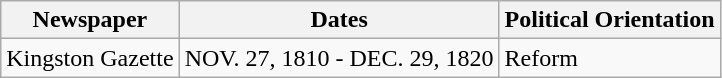<table class="wikitable">
<tr>
<th>Newspaper</th>
<th>Dates</th>
<th>Political Orientation</th>
</tr>
<tr>
<td>Kingston Gazette</td>
<td>NOV. 27, 1810 - DEC. 29, 1820</td>
<td>Reform</td>
</tr>
</table>
